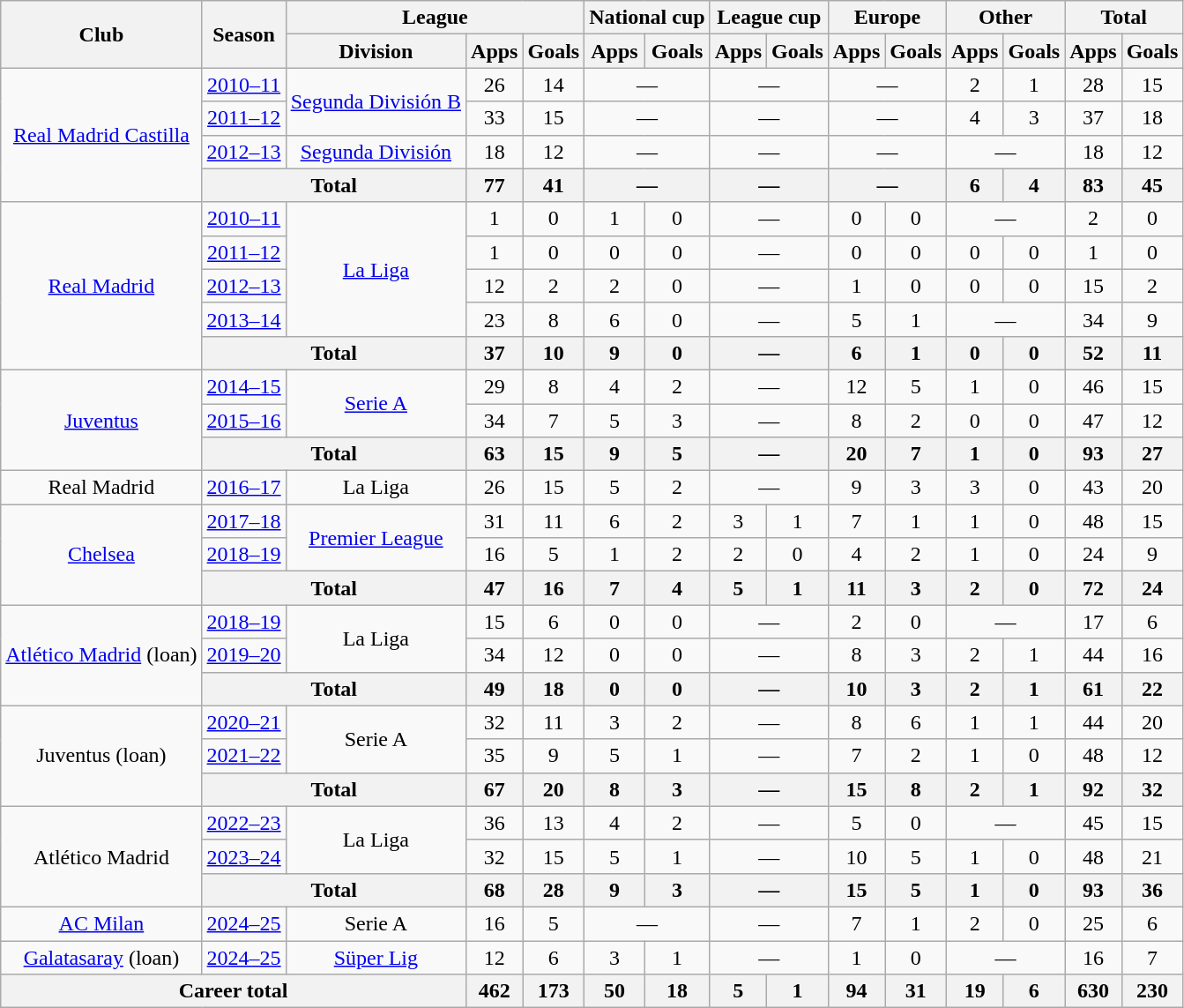<table class="wikitable" style="text-align: center;">
<tr>
<th rowspan="2">Club</th>
<th rowspan="2">Season</th>
<th colspan="3">League</th>
<th colspan="2">National cup</th>
<th colspan="2">League cup</th>
<th colspan="2">Europe</th>
<th colspan="2">Other</th>
<th colspan="2">Total</th>
</tr>
<tr>
<th>Division</th>
<th>Apps</th>
<th>Goals</th>
<th>Apps</th>
<th>Goals</th>
<th>Apps</th>
<th>Goals</th>
<th>Apps</th>
<th>Goals</th>
<th>Apps</th>
<th>Goals</th>
<th>Apps</th>
<th>Goals</th>
</tr>
<tr>
<td rowspan="4"><a href='#'>Real Madrid Castilla</a></td>
<td><a href='#'>2010–11</a></td>
<td rowspan="2"><a href='#'>Segunda División B</a></td>
<td>26</td>
<td>14</td>
<td colspan="2">—</td>
<td colspan="2">—</td>
<td colspan="2">—</td>
<td>2</td>
<td>1</td>
<td>28</td>
<td>15</td>
</tr>
<tr>
<td><a href='#'>2011–12</a></td>
<td>33</td>
<td>15</td>
<td colspan="2">—</td>
<td colspan="2">—</td>
<td colspan="2">—</td>
<td>4</td>
<td>3</td>
<td>37</td>
<td>18</td>
</tr>
<tr>
<td><a href='#'>2012–13</a></td>
<td><a href='#'>Segunda División</a></td>
<td>18</td>
<td>12</td>
<td colspan="2">—</td>
<td colspan="2">—</td>
<td colspan="2">—</td>
<td colspan="2">—</td>
<td>18</td>
<td>12</td>
</tr>
<tr>
<th colspan="2">Total</th>
<th>77</th>
<th>41</th>
<th colspan="2">—</th>
<th colspan="2">—</th>
<th colspan="2">—</th>
<th>6</th>
<th>4</th>
<th>83</th>
<th>45</th>
</tr>
<tr>
<td rowspan="5"><a href='#'>Real Madrid</a></td>
<td><a href='#'>2010–11</a></td>
<td rowspan="4"><a href='#'>La Liga</a></td>
<td>1</td>
<td>0</td>
<td>1</td>
<td>0</td>
<td colspan="2">—</td>
<td>0</td>
<td>0</td>
<td colspan="2">—</td>
<td>2</td>
<td>0</td>
</tr>
<tr>
<td><a href='#'>2011–12</a></td>
<td>1</td>
<td>0</td>
<td>0</td>
<td>0</td>
<td colspan="2">—</td>
<td>0</td>
<td>0</td>
<td>0</td>
<td>0</td>
<td>1</td>
<td>0</td>
</tr>
<tr>
<td><a href='#'>2012–13</a></td>
<td>12</td>
<td>2</td>
<td>2</td>
<td>0</td>
<td colspan="2">—</td>
<td>1</td>
<td>0</td>
<td>0</td>
<td>0</td>
<td>15</td>
<td>2</td>
</tr>
<tr>
<td><a href='#'>2013–14</a></td>
<td>23</td>
<td>8</td>
<td>6</td>
<td>0</td>
<td colspan="2">—</td>
<td>5</td>
<td>1</td>
<td colspan="2">—</td>
<td>34</td>
<td>9</td>
</tr>
<tr>
<th colspan="2">Total</th>
<th>37</th>
<th>10</th>
<th>9</th>
<th>0</th>
<th colspan="2">—</th>
<th>6</th>
<th>1</th>
<th>0</th>
<th>0</th>
<th>52</th>
<th>11</th>
</tr>
<tr>
<td rowspan="3"><a href='#'>Juventus</a></td>
<td><a href='#'>2014–15</a></td>
<td rowspan="2"><a href='#'>Serie A</a></td>
<td>29</td>
<td>8</td>
<td>4</td>
<td>2</td>
<td colspan="2">—</td>
<td>12</td>
<td>5</td>
<td>1</td>
<td>0</td>
<td>46</td>
<td>15</td>
</tr>
<tr>
<td><a href='#'>2015–16</a></td>
<td>34</td>
<td>7</td>
<td>5</td>
<td>3</td>
<td colspan="2">—</td>
<td>8</td>
<td>2</td>
<td>0</td>
<td>0</td>
<td>47</td>
<td>12</td>
</tr>
<tr>
<th colspan="2">Total</th>
<th>63</th>
<th>15</th>
<th>9</th>
<th>5</th>
<th colspan="2">—</th>
<th>20</th>
<th>7</th>
<th>1</th>
<th>0</th>
<th>93</th>
<th>27</th>
</tr>
<tr>
<td>Real Madrid</td>
<td><a href='#'>2016–17</a></td>
<td>La Liga</td>
<td>26</td>
<td>15</td>
<td>5</td>
<td>2</td>
<td colspan="2">—</td>
<td>9</td>
<td>3</td>
<td>3</td>
<td>0</td>
<td>43</td>
<td>20</td>
</tr>
<tr>
<td rowspan="3"><a href='#'>Chelsea</a></td>
<td><a href='#'>2017–18</a></td>
<td rowspan="2"><a href='#'>Premier League</a></td>
<td>31</td>
<td>11</td>
<td>6</td>
<td>2</td>
<td>3</td>
<td>1</td>
<td>7</td>
<td>1</td>
<td>1</td>
<td>0</td>
<td>48</td>
<td>15</td>
</tr>
<tr>
<td><a href='#'>2018–19</a></td>
<td>16</td>
<td>5</td>
<td>1</td>
<td>2</td>
<td>2</td>
<td>0</td>
<td>4</td>
<td>2</td>
<td>1</td>
<td>0</td>
<td>24</td>
<td>9</td>
</tr>
<tr>
<th colspan="2">Total</th>
<th>47</th>
<th>16</th>
<th>7</th>
<th>4</th>
<th>5</th>
<th>1</th>
<th>11</th>
<th>3</th>
<th>2</th>
<th>0</th>
<th>72</th>
<th>24</th>
</tr>
<tr>
<td rowspan="3"><a href='#'>Atlético Madrid</a> (loan)</td>
<td><a href='#'>2018–19</a></td>
<td rowspan="2">La Liga</td>
<td>15</td>
<td>6</td>
<td>0</td>
<td>0</td>
<td colspan="2">—</td>
<td>2</td>
<td>0</td>
<td colspan="2">—</td>
<td>17</td>
<td>6</td>
</tr>
<tr>
<td><a href='#'>2019–20</a></td>
<td>34</td>
<td>12</td>
<td>0</td>
<td>0</td>
<td colspan="2">—</td>
<td>8</td>
<td>3</td>
<td>2</td>
<td>1</td>
<td>44</td>
<td>16</td>
</tr>
<tr>
<th colspan="2">Total</th>
<th>49</th>
<th>18</th>
<th>0</th>
<th>0</th>
<th colspan="2">—</th>
<th>10</th>
<th>3</th>
<th>2</th>
<th>1</th>
<th>61</th>
<th>22</th>
</tr>
<tr>
<td rowspan="3">Juventus (loan)</td>
<td><a href='#'>2020–21</a></td>
<td rowspan="2">Serie A</td>
<td>32</td>
<td>11</td>
<td>3</td>
<td>2</td>
<td colspan="2">—</td>
<td>8</td>
<td>6</td>
<td>1</td>
<td>1</td>
<td>44</td>
<td>20</td>
</tr>
<tr>
<td><a href='#'>2021–22</a></td>
<td>35</td>
<td>9</td>
<td>5</td>
<td>1</td>
<td colspan="2">—</td>
<td>7</td>
<td>2</td>
<td>1</td>
<td>0</td>
<td>48</td>
<td>12</td>
</tr>
<tr>
<th colspan="2">Total</th>
<th>67</th>
<th>20</th>
<th>8</th>
<th>3</th>
<th colspan="2">—</th>
<th>15</th>
<th>8</th>
<th>2</th>
<th>1</th>
<th>92</th>
<th>32</th>
</tr>
<tr>
<td rowspan="3">Atlético Madrid</td>
<td><a href='#'>2022–23</a></td>
<td rowspan="2">La Liga</td>
<td>36</td>
<td>13</td>
<td>4</td>
<td>2</td>
<td colspan="2">—</td>
<td>5</td>
<td>0</td>
<td colspan="2">—</td>
<td>45</td>
<td>15</td>
</tr>
<tr>
<td><a href='#'>2023–24</a></td>
<td>32</td>
<td>15</td>
<td>5</td>
<td>1</td>
<td colspan="2">—</td>
<td>10</td>
<td>5</td>
<td>1</td>
<td>0</td>
<td>48</td>
<td>21</td>
</tr>
<tr>
<th colspan="2">Total</th>
<th>68</th>
<th>28</th>
<th>9</th>
<th>3</th>
<th colspan="2">—</th>
<th>15</th>
<th>5</th>
<th>1</th>
<th>0</th>
<th>93</th>
<th>36</th>
</tr>
<tr>
<td><a href='#'>AC Milan</a></td>
<td><a href='#'>2024–25</a></td>
<td>Serie A</td>
<td>16</td>
<td>5</td>
<td colspan="2">—</td>
<td colspan="2">—</td>
<td>7</td>
<td>1</td>
<td>2</td>
<td>0</td>
<td>25</td>
<td>6</td>
</tr>
<tr>
<td><a href='#'>Galatasaray</a> (loan)</td>
<td><a href='#'>2024–25</a></td>
<td><a href='#'>Süper Lig</a></td>
<td>12</td>
<td>6</td>
<td>3</td>
<td>1</td>
<td colspan="2">—</td>
<td>1</td>
<td>0</td>
<td colspan="2">—</td>
<td>16</td>
<td>7</td>
</tr>
<tr>
<th colspan="3">Career total</th>
<th>462</th>
<th>173</th>
<th>50</th>
<th>18</th>
<th>5</th>
<th>1</th>
<th>94</th>
<th>31</th>
<th>19</th>
<th>6</th>
<th>630</th>
<th>230</th>
</tr>
</table>
